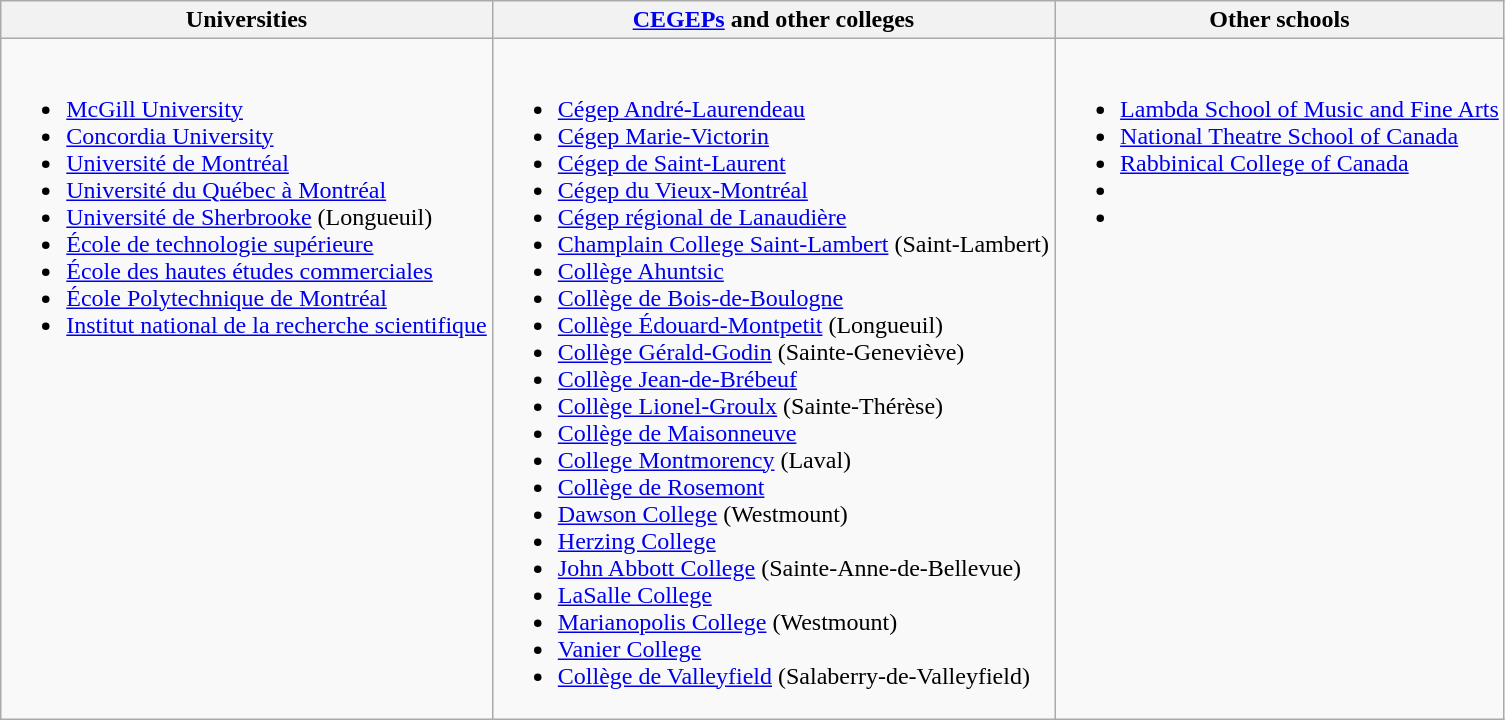<table class="wikitable">
<tr>
<th>Universities</th>
<th><a href='#'>CEGEPs</a> and other colleges</th>
<th>Other schools</th>
</tr>
<tr valign = "top">
<td><br><ul><li><a href='#'>McGill University</a></li><li><a href='#'>Concordia University</a></li><li><a href='#'>Université de Montréal</a></li><li><a href='#'>Université du Québec à Montréal</a></li><li><a href='#'>Université de Sherbrooke</a> (Longueuil)</li><li><a href='#'>École de technologie supérieure</a></li><li><a href='#'>École des hautes études commerciales</a></li><li><a href='#'>École Polytechnique de Montréal</a></li><li><a href='#'>Institut national de la recherche scientifique</a></li></ul></td>
<td><br><ul><li><a href='#'>Cégep André-Laurendeau</a></li><li><a href='#'>Cégep Marie-Victorin</a></li><li><a href='#'>Cégep de Saint-Laurent</a></li><li><a href='#'>Cégep du Vieux-Montréal</a></li><li><a href='#'>Cégep régional de Lanaudière</a></li><li><a href='#'>Champlain College Saint-Lambert</a> (Saint-Lambert)</li><li><a href='#'>Collège Ahuntsic</a></li><li><a href='#'>Collège de Bois-de-Boulogne</a></li><li><a href='#'>Collège Édouard-Montpetit</a> (Longueuil)</li><li><a href='#'>Collège Gérald-Godin</a> (Sainte-Geneviève)</li><li><a href='#'>Collège Jean-de-Brébeuf</a></li><li><a href='#'>Collège Lionel-Groulx</a> (Sainte-Thérèse)</li><li><a href='#'>Collège de Maisonneuve</a></li><li><a href='#'>College Montmorency</a> (Laval)</li><li><a href='#'>Collège de Rosemont</a></li><li><a href='#'>Dawson College</a> (Westmount)</li><li><a href='#'>Herzing College</a></li><li><a href='#'>John Abbott College</a> (Sainte-Anne-de-Bellevue)</li><li><a href='#'>LaSalle College</a></li><li><a href='#'>Marianopolis College</a> (Westmount)</li><li><a href='#'>Vanier College</a></li><li><a href='#'>Collège de Valleyfield</a> (Salaberry-de-Valleyfield)</li></ul></td>
<td><br><ul><li><a href='#'>Lambda School of Music and Fine Arts</a></li><li><a href='#'>National Theatre School of Canada</a></li><li><a href='#'>Rabbinical College of Canada</a></li><li></li><li></li></ul></td>
</tr>
</table>
